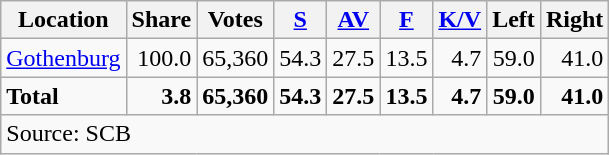<table class="wikitable sortable" style=text-align:right>
<tr>
<th>Location</th>
<th>Share</th>
<th>Votes</th>
<th><a href='#'>S</a></th>
<th><a href='#'>AV</a></th>
<th><a href='#'>F</a></th>
<th><a href='#'>K/V</a></th>
<th>Left</th>
<th>Right</th>
</tr>
<tr>
<td align=left><a href='#'>Gothenburg</a></td>
<td>100.0</td>
<td>65,360</td>
<td>54.3</td>
<td>27.5</td>
<td>13.5</td>
<td>4.7</td>
<td>59.0</td>
<td>41.0</td>
</tr>
<tr>
<td align=left><strong>Total</strong></td>
<td><strong>3.8</strong></td>
<td><strong>65,360</strong></td>
<td><strong>54.3</strong></td>
<td><strong>27.5</strong></td>
<td><strong>13.5</strong></td>
<td><strong>4.7</strong></td>
<td><strong>59.0</strong></td>
<td><strong>41.0</strong></td>
</tr>
<tr>
<td align=left colspan=9>Source: SCB </td>
</tr>
</table>
